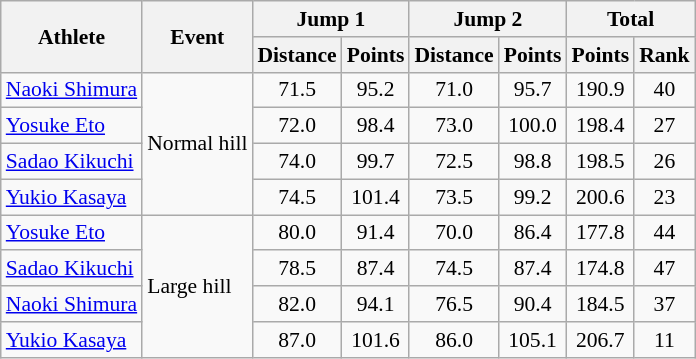<table class="wikitable" style="font-size:90%">
<tr>
<th rowspan="2">Athlete</th>
<th rowspan="2">Event</th>
<th colspan="2">Jump 1</th>
<th colspan="2">Jump 2</th>
<th colspan="2">Total</th>
</tr>
<tr>
<th>Distance</th>
<th>Points</th>
<th>Distance</th>
<th>Points</th>
<th>Points</th>
<th>Rank</th>
</tr>
<tr>
<td><a href='#'>Naoki Shimura</a></td>
<td rowspan="4">Normal hill</td>
<td align="center">71.5</td>
<td align="center">95.2</td>
<td align="center">71.0</td>
<td align="center">95.7</td>
<td align="center">190.9</td>
<td align="center">40</td>
</tr>
<tr>
<td><a href='#'>Yosuke Eto</a></td>
<td align="center">72.0</td>
<td align="center">98.4</td>
<td align="center">73.0</td>
<td align="center">100.0</td>
<td align="center">198.4</td>
<td align="center">27</td>
</tr>
<tr>
<td><a href='#'>Sadao Kikuchi</a></td>
<td align="center">74.0</td>
<td align="center">99.7</td>
<td align="center">72.5</td>
<td align="center">98.8</td>
<td align="center">198.5</td>
<td align="center">26</td>
</tr>
<tr>
<td><a href='#'>Yukio Kasaya</a></td>
<td align="center">74.5</td>
<td align="center">101.4</td>
<td align="center">73.5</td>
<td align="center">99.2</td>
<td align="center">200.6</td>
<td align="center">23</td>
</tr>
<tr>
<td><a href='#'>Yosuke Eto</a></td>
<td rowspan="4">Large hill</td>
<td align="center">80.0</td>
<td align="center">91.4</td>
<td align="center">70.0</td>
<td align="center">86.4</td>
<td align="center">177.8</td>
<td align="center">44</td>
</tr>
<tr>
<td><a href='#'>Sadao Kikuchi</a></td>
<td align="center">78.5</td>
<td align="center">87.4</td>
<td align="center">74.5</td>
<td align="center">87.4</td>
<td align="center">174.8</td>
<td align="center">47</td>
</tr>
<tr>
<td><a href='#'>Naoki Shimura</a></td>
<td align="center">82.0</td>
<td align="center">94.1</td>
<td align="center">76.5</td>
<td align="center">90.4</td>
<td align="center">184.5</td>
<td align="center">37</td>
</tr>
<tr>
<td><a href='#'>Yukio Kasaya</a></td>
<td align="center">87.0</td>
<td align="center">101.6</td>
<td align="center">86.0</td>
<td align="center">105.1</td>
<td align="center">206.7</td>
<td align="center">11</td>
</tr>
</table>
